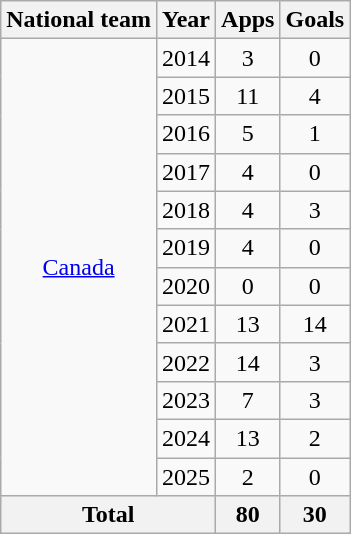<table class="wikitable" style="text-align:center">
<tr>
<th>National team</th>
<th>Year</th>
<th>Apps</th>
<th>Goals</th>
</tr>
<tr>
<td rowspan="12"><a href='#'>Canada</a></td>
<td>2014</td>
<td>3</td>
<td>0</td>
</tr>
<tr>
<td>2015</td>
<td>11</td>
<td>4</td>
</tr>
<tr>
<td>2016</td>
<td>5</td>
<td>1</td>
</tr>
<tr>
<td>2017</td>
<td>4</td>
<td>0</td>
</tr>
<tr>
<td>2018</td>
<td>4</td>
<td>3</td>
</tr>
<tr>
<td>2019</td>
<td>4</td>
<td>0</td>
</tr>
<tr>
<td>2020</td>
<td>0</td>
<td>0</td>
</tr>
<tr>
<td>2021</td>
<td>13</td>
<td>14</td>
</tr>
<tr>
<td>2022</td>
<td>14</td>
<td>3</td>
</tr>
<tr>
<td>2023</td>
<td>7</td>
<td>3</td>
</tr>
<tr>
<td>2024</td>
<td>13</td>
<td>2</td>
</tr>
<tr>
<td>2025</td>
<td>2</td>
<td>0</td>
</tr>
<tr>
<th colspan="2">Total</th>
<th>80</th>
<th>30</th>
</tr>
</table>
